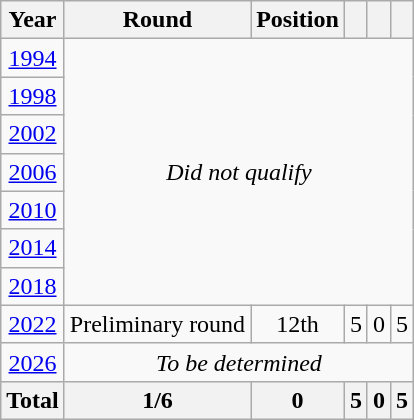<table class="wikitable" style="text-align: center;">
<tr>
<th>Year</th>
<th>Round</th>
<th>Position</th>
<th></th>
<th></th>
<th></th>
</tr>
<tr>
<td> <a href='#'>1994</a></td>
<td colspan="5" rowspan="7"><em>Did not qualify</em></td>
</tr>
<tr>
<td> <a href='#'>1998</a></td>
</tr>
<tr>
<td> <a href='#'>2002</a></td>
</tr>
<tr>
<td> <a href='#'>2006</a></td>
</tr>
<tr>
<td> <a href='#'>2010</a></td>
</tr>
<tr>
<td> <a href='#'>2014</a></td>
</tr>
<tr>
<td> <a href='#'>2018</a></td>
</tr>
<tr>
<td> <a href='#'>2022</a></td>
<td>Preliminary round</td>
<td>12th</td>
<td>5</td>
<td>0</td>
<td>5</td>
</tr>
<tr>
<td> <a href='#'>2026</a></td>
<td colspan="5"><em>To be determined</em></td>
</tr>
<tr>
<th>Total</th>
<th>1/6</th>
<th>0</th>
<th>5</th>
<th>0</th>
<th>5</th>
</tr>
</table>
